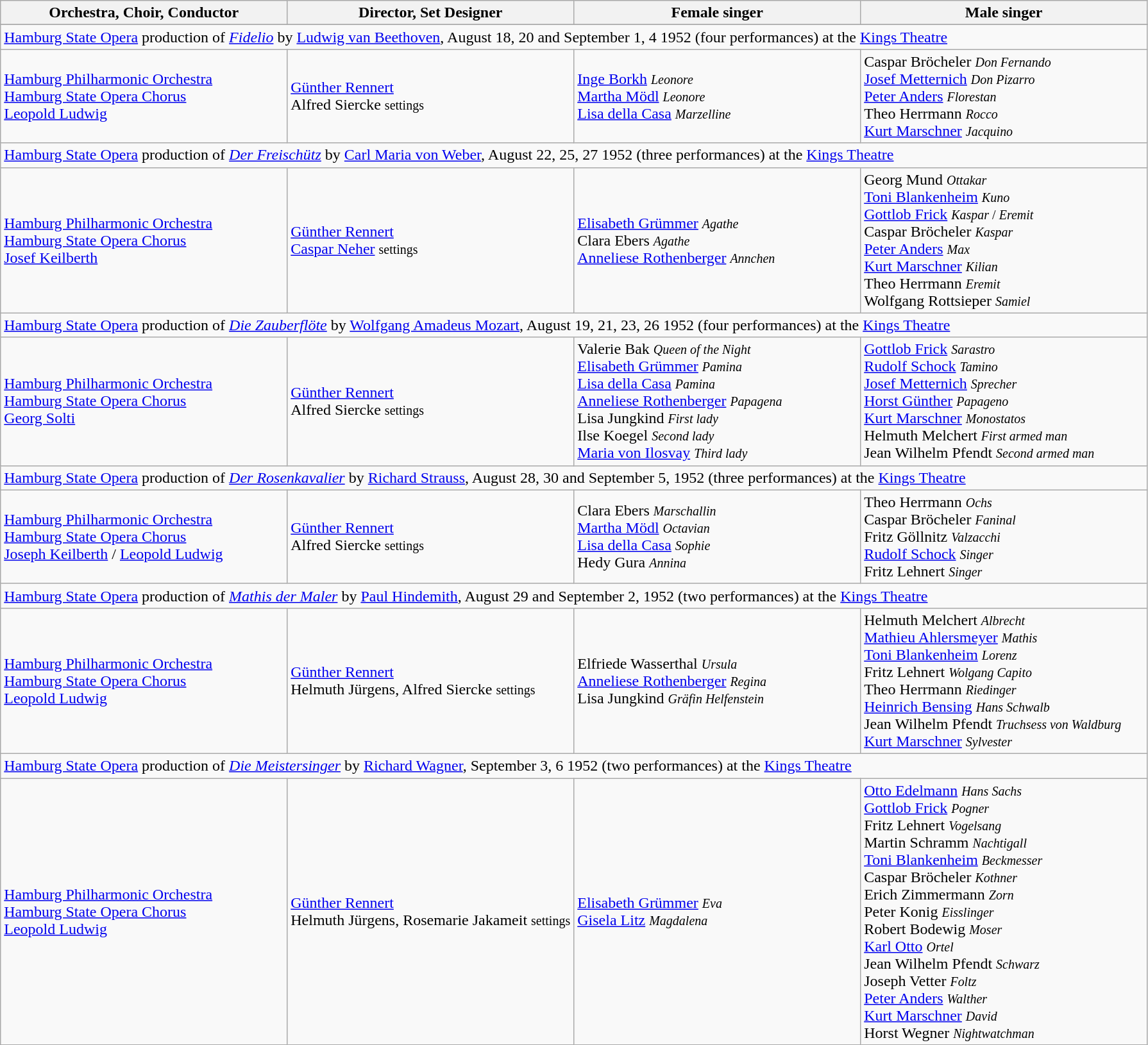<table class="wikitable toptextcells">
<tr class="hintergrundfarbe5">
<th style="width:25%;">Orchestra, Choir, Conductor</th>
<th style="width:25%;">Director, Set Designer</th>
<th style="width:25%;">Female singer</th>
<th style="width:25%;">Male singer</th>
</tr>
<tr>
</tr>
<tr class="hintergrundfarbe8">
<td colspan="9"><a href='#'>Hamburg State Opera</a> production of <em><a href='#'>Fidelio</a></em> by <a href='#'>Ludwig van Beethoven</a>, August 18, 20  and September 1, 4  1952 (four performances) at the <a href='#'>Kings Theatre</a></td>
</tr>
<tr>
<td><a href='#'>Hamburg Philharmonic Orchestra</a><br><a href='#'>Hamburg State Opera Chorus</a><br><a href='#'>Leopold Ludwig</a></td>
<td><a href='#'>Günther Rennert</a><br>Alfred Siercke  <small>settings</small></td>
<td><a href='#'>Inge Borkh</a> <small><em>Leonore</em></small><br><a href='#'>Martha Mödl</a> <small><em>Leonore</em></small><br><a href='#'>Lisa della Casa</a> <small><em>Marzelline</em></small></td>
<td>Caspar Bröcheler <small><em>Don Fernando</em></small><br><a href='#'>Josef Metternich</a> <small><em>Don Pizarro</em></small><br><a href='#'>Peter Anders</a> <small><em>Florestan</em></small><br>Theo Herrmann <small><em>Rocco</em></small><br><a href='#'>Kurt Marschner</a> <small><em>Jacquino</em></small></td>
</tr>
<tr class="hintergrundfarbe8">
<td colspan="9"><a href='#'>Hamburg State Opera</a> production of <em><a href='#'>Der Freischütz</a></em> by <a href='#'>Carl Maria von Weber</a>, August 22, 25, 27 1952 (three performances) at the <a href='#'>Kings Theatre</a></td>
</tr>
<tr>
<td><a href='#'>Hamburg Philharmonic Orchestra</a><br><a href='#'>Hamburg State Opera Chorus</a><br><a href='#'>Josef Keilberth</a></td>
<td><a href='#'>Günther Rennert</a><br><a href='#'>Caspar Neher</a> <small>settings</small></td>
<td><a href='#'>Elisabeth Grümmer</a> <small><em>Agathe</em></small><br>Clara Ebers <small><em>Agathe</em></small><br><a href='#'>Anneliese Rothenberger</a> <small><em>Annchen</em></small></td>
<td>Georg Mund <small><em>Ottakar</em></small><br><a href='#'>Toni Blankenheim</a> <small><em>Kuno</em></small><br><a href='#'>Gottlob Frick</a> <small><em>Kaspar</em> / <em>Eremit</em></small><br>Caspar Bröcheler <small><em>Kaspar</em></small><br><a href='#'>Peter Anders</a> <small><em>Max</em></small><br><a href='#'>Kurt Marschner</a> <small><em>Kilian</em></small><br>Theo Herrmann <small><em>Eremit</em></small><br>Wolfgang Rottsieper <small><em>Samiel</em></small></td>
</tr>
<tr class="hintergrundfarbe8">
<td colspan="9"><a href='#'>Hamburg State Opera</a> production of <em><a href='#'>Die Zauberflöte</a></em> by <a href='#'>Wolfgang Amadeus Mozart</a>, August 19, 21, 23, 26 1952 (four performances) at the <a href='#'>Kings Theatre</a></td>
</tr>
<tr>
<td><a href='#'>Hamburg Philharmonic Orchestra</a><br><a href='#'>Hamburg State Opera Chorus</a><br><a href='#'>Georg Solti</a></td>
<td><a href='#'>Günther Rennert</a><br>Alfred Siercke <small>settings</small></td>
<td>Valerie Bak <small><em>Queen of the Night</em></small><br><a href='#'>Elisabeth Grümmer</a> <small><em>Pamina</em></small><br><a href='#'>Lisa della Casa</a> <small><em>Pamina</em></small><br><a href='#'>Anneliese Rothenberger</a> <small><em>Papagena</em></small><br>Lisa Jungkind <small><em>First lady</em></small><br>Ilse Koegel <small><em>Second lady</em></small><br><a href='#'>Maria von Ilosvay</a> <small><em>Third lady</em></small></td>
<td><a href='#'>Gottlob Frick</a> <small><em>Sarastro</em></small><br><a href='#'>Rudolf Schock</a> <small><em>Tamino</em></small><br><a href='#'>Josef Metternich</a> <small><em>Sprecher</em></small><br><a href='#'>Horst Günther</a> <small><em>Papageno</em></small><br><a href='#'>Kurt Marschner</a> <small><em>Monostatos</em></small><br>Helmuth Melchert <small><em>First armed man</em></small><br>Jean Wilhelm Pfendt <small><em>Second armed man</em></small></td>
</tr>
<tr class="hintergrundfarbe8">
<td colspan="9"><a href='#'>Hamburg State Opera</a> production of <em><a href='#'>Der Rosenkavalier</a></em> by <a href='#'>Richard Strauss</a>, August 28, 30 and September 5, 1952 (three performances) at the <a href='#'>Kings Theatre</a></td>
</tr>
<tr>
<td><a href='#'>Hamburg Philharmonic Orchestra</a><br><a href='#'>Hamburg State Opera Chorus</a><br><a href='#'>Joseph Keilberth</a> / <a href='#'>Leopold Ludwig</a></td>
<td><a href='#'>Günther Rennert</a><br>Alfred Siercke <small>settings</small></td>
<td>Clara Ebers <small><em>Marschallin</em></small><br><a href='#'>Martha Mödl</a> <small><em>Octavian</em></small><br><a href='#'>Lisa della Casa</a> <small><em>Sophie</em></small><br>Hedy Gura <small><em>Annina</em></small></td>
<td>Theo Herrmann <small><em>Ochs</em></small><br>Caspar Bröcheler <small><em>Faninal</em></small><br>Fritz Göllnitz <small><em>Valzacchi</em></small><br><a href='#'>Rudolf Schock</a> <small><em>Singer</em></small><br>Fritz Lehnert <small><em>Singer</em></small></td>
</tr>
<tr class="hintergrundfarbe8">
<td colspan="9"><a href='#'>Hamburg State Opera</a> production of <em><a href='#'>Mathis der Maler</a></em> by <a href='#'>Paul Hindemith</a>, August 29 and September 2, 1952 (two performances) at the <a href='#'>Kings Theatre</a></td>
</tr>
<tr>
<td><a href='#'>Hamburg Philharmonic Orchestra</a><br><a href='#'>Hamburg State Opera Chorus</a><br><a href='#'>Leopold Ludwig</a></td>
<td><a href='#'>Günther Rennert</a><br>Helmuth Jürgens, Alfred Siercke <small>settings</small></td>
<td>Elfriede Wasserthal <small><em>Ursula</em></small><br><a href='#'>Anneliese Rothenberger</a> <small><em>Regina</em></small><br>Lisa Jungkind <small><em>Gräfin Helfenstein</em></small></td>
<td>Helmuth Melchert <small><em>Albrecht</em></small><br><a href='#'>Mathieu Ahlersmeyer</a> <small><em>Mathis</em></small><br><a href='#'>Toni Blankenheim</a> <small><em>Lorenz</em></small><br>Fritz Lehnert <small><em>Wolgang Capito</em></small><br>Theo Herrmann <small><em>Riedinger</em></small><br><a href='#'>Heinrich Bensing</a> <small><em>Hans Schwalb</em></small><br>Jean Wilhelm Pfendt <small><em>Truchsess von Waldburg</em></small><br><a href='#'>Kurt Marschner</a> <small><em>Sylvester</em></small></td>
</tr>
<tr class="hintergrundfarbe8">
<td colspan="9"><a href='#'>Hamburg State Opera</a> production of <em><a href='#'>Die Meistersinger</a></em> by <a href='#'>Richard Wagner</a>, September 3, 6 1952 (two performances) at the <a href='#'>Kings Theatre</a></td>
</tr>
<tr>
<td><a href='#'>Hamburg Philharmonic Orchestra</a><br><a href='#'>Hamburg State Opera Chorus</a><br><a href='#'>Leopold Ludwig</a></td>
<td><a href='#'>Günther Rennert</a><br>Helmuth Jürgens, Rosemarie Jakameit <small>settings</small></td>
<td><a href='#'>Elisabeth Grümmer</a> <small><em>Eva</em></small><br><a href='#'>Gisela Litz</a> <small><em>Magdalena</em></small></td>
<td><a href='#'>Otto Edelmann</a> <small><em>Hans Sachs</em></small><br><a href='#'>Gottlob Frick</a> <small><em>Pogner</em></small><br>Fritz Lehnert <small><em>Vogelsang</em></small><br>Martin Schramm <small><em>Nachtigall</em></small><br><a href='#'>Toni Blankenheim</a> <small><em>Beckmesser</em></small><br>Caspar Bröcheler <small><em>Kothner</em></small><br>Erich Zimmermann <small><em>Zorn</em></small><br>Peter Konig <small><em>Eisslinger</em></small><br>Robert Bodewig <small><em>Moser</em></small><br><a href='#'>Karl Otto</a> <small><em>Ortel</em></small><br>Jean Wilhelm Pfendt <small><em>Schwarz</em></small><br>Joseph Vetter <small><em>Foltz</em></small><br><a href='#'>Peter Anders</a> <small><em>Walther</em></small><br><a href='#'>Kurt Marschner</a> <small><em>David</em></small><br>Horst Wegner <small><em>Nightwatchman</em></small></td>
</tr>
</table>
